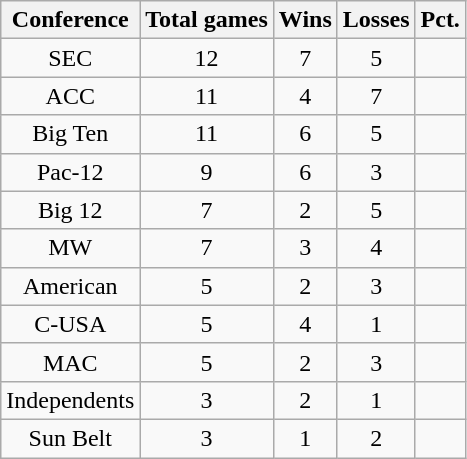<table class="wikitable sortable">
<tr>
<th>Conference</th>
<th>Total games</th>
<th>Wins</th>
<th>Losses</th>
<th>Pct.</th>
</tr>
<tr align="center">
<td>SEC</td>
<td>12</td>
<td>7</td>
<td>5</td>
<td></td>
</tr>
<tr align="center">
<td>ACC</td>
<td>11</td>
<td>4</td>
<td>7</td>
<td></td>
</tr>
<tr align="center">
<td>Big Ten</td>
<td>11</td>
<td>6</td>
<td>5</td>
<td></td>
</tr>
<tr align="center">
<td>Pac-12</td>
<td>9</td>
<td>6</td>
<td>3</td>
<td></td>
</tr>
<tr align="center">
<td>Big 12</td>
<td>7</td>
<td>2</td>
<td>5</td>
<td></td>
</tr>
<tr align="center">
<td>MW</td>
<td>7</td>
<td>3</td>
<td>4</td>
<td></td>
</tr>
<tr align="center">
<td>American</td>
<td>5</td>
<td>2</td>
<td>3</td>
<td></td>
</tr>
<tr align="center">
<td>C-USA</td>
<td>5</td>
<td>4</td>
<td>1</td>
<td></td>
</tr>
<tr align="center">
<td>MAC</td>
<td>5</td>
<td>2</td>
<td>3</td>
<td></td>
</tr>
<tr align="center">
<td>Independents</td>
<td>3</td>
<td>2</td>
<td>1</td>
<td></td>
</tr>
<tr align="center">
<td>Sun Belt</td>
<td>3</td>
<td>1</td>
<td>2</td>
<td></td>
</tr>
</table>
